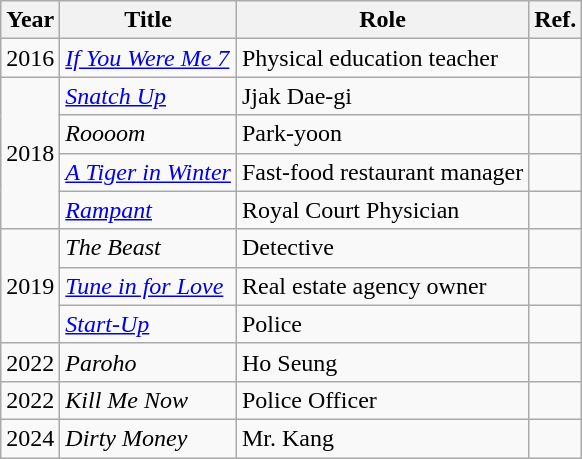<table class="wikitable">
<tr>
<th>Year</th>
<th>Title</th>
<th>Role</th>
<th>Ref.</th>
</tr>
<tr>
<td>2016</td>
<td><em><a href='#'>If You Were Me 7</a></em></td>
<td>Physical education teacher</td>
<td></td>
</tr>
<tr>
<td rowspan="4">2018</td>
<td><em><a href='#'>Snatch Up</a></em></td>
<td>Jjak Dae-gi</td>
<td></td>
</tr>
<tr>
<td><em>Roooom</em></td>
<td>Park-yoon</td>
<td></td>
</tr>
<tr>
<td><em><a href='#'>A Tiger in Winter</a></em></td>
<td>Fast-food restaurant manager</td>
<td></td>
</tr>
<tr>
<td><em><a href='#'>Rampant</a></em></td>
<td>Royal Court Physician</td>
<td></td>
</tr>
<tr>
<td rowspan="3">2019</td>
<td><em>The Beast</em></td>
<td>Detective</td>
<td></td>
</tr>
<tr>
<td><em><a href='#'>Tune in for Love</a></em></td>
<td>Real estate agency owner</td>
<td></td>
</tr>
<tr>
<td><em><a href='#'>Start-Up</a></em></td>
<td>Police</td>
<td></td>
</tr>
<tr>
<td>2022</td>
<td><em>Paroho</em></td>
<td>Ho Seung</td>
<td></td>
</tr>
<tr>
<td>2022</td>
<td><em>Kill Me Now</em></td>
<td>Police Officer</td>
<td></td>
</tr>
<tr>
<td>2024</td>
<td><em>Dirty Money</em></td>
<td>Mr. Kang</td>
<td></td>
</tr>
</table>
